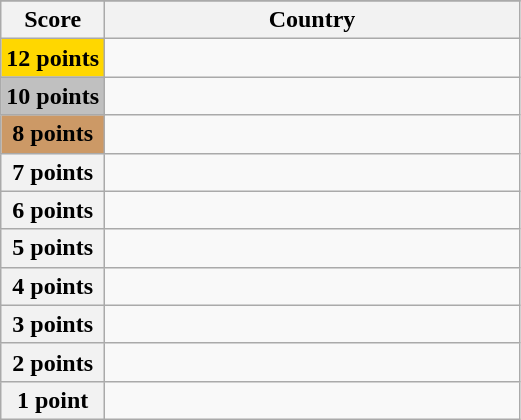<table class="wikitable">
<tr>
</tr>
<tr>
<th scope="col" width="20%">Score</th>
<th scope="col">Country</th>
</tr>
<tr>
<th scope="row" style="background:gold">12 points</th>
<td></td>
</tr>
<tr>
<th scope="row" style="background:silver">10 points</th>
<td></td>
</tr>
<tr>
<th scope="row" style="background:#CC9966">8 points</th>
<td></td>
</tr>
<tr>
<th scope="row">7 points</th>
<td></td>
</tr>
<tr>
<th scope="row">6 points</th>
<td></td>
</tr>
<tr>
<th scope="row">5 points</th>
<td></td>
</tr>
<tr>
<th scope="row">4 points</th>
<td></td>
</tr>
<tr>
<th scope="row">3 points</th>
<td></td>
</tr>
<tr>
<th scope="row">2 points</th>
<td></td>
</tr>
<tr>
<th scope="row">1 point</th>
<td></td>
</tr>
</table>
